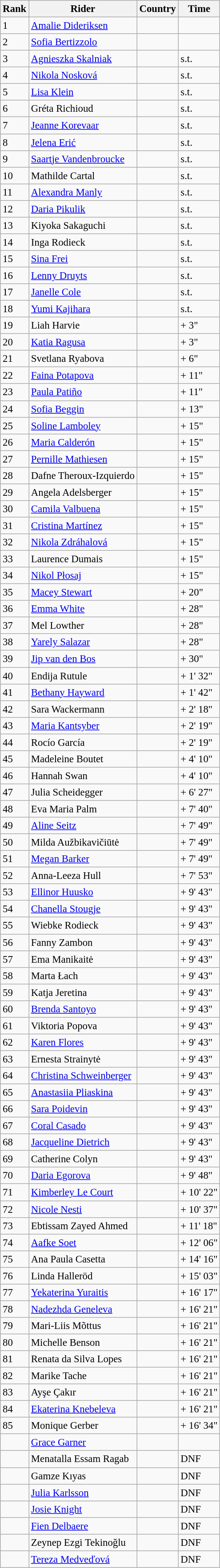<table class="wikitable" style="font-size:95%; text-align:left;">
<tr>
<th>Rank</th>
<th>Rider</th>
<th>Country</th>
<th>Time</th>
</tr>
<tr>
<td>1</td>
<td><a href='#'>Amalie Dideriksen</a></td>
<td></td>
<td></td>
</tr>
<tr>
<td>2</td>
<td><a href='#'>Sofia Bertizzolo</a></td>
<td></td>
<td></td>
</tr>
<tr>
<td>3</td>
<td><a href='#'>Agnieszka Skalniak</a></td>
<td></td>
<td>s.t.</td>
</tr>
<tr>
<td>4</td>
<td><a href='#'>Nikola Nosková</a></td>
<td></td>
<td>s.t.</td>
</tr>
<tr>
<td>5</td>
<td><a href='#'>Lisa Klein</a></td>
<td></td>
<td>s.t.</td>
</tr>
<tr>
<td>6</td>
<td>Gréta Richioud</td>
<td></td>
<td>s.t.</td>
</tr>
<tr>
<td>7</td>
<td><a href='#'>Jeanne Korevaar</a></td>
<td></td>
<td>s.t.</td>
</tr>
<tr>
<td>8</td>
<td><a href='#'>Jelena Erić</a></td>
<td></td>
<td>s.t.</td>
</tr>
<tr>
<td>9</td>
<td><a href='#'>Saartje Vandenbroucke</a></td>
<td></td>
<td>s.t.</td>
</tr>
<tr>
<td>10</td>
<td>Mathilde Cartal</td>
<td></td>
<td>s.t.</td>
</tr>
<tr>
<td>11</td>
<td><a href='#'>Alexandra Manly</a></td>
<td></td>
<td>s.t.</td>
</tr>
<tr>
<td>12</td>
<td><a href='#'>Daria Pikulik</a></td>
<td></td>
<td>s.t.</td>
</tr>
<tr>
<td>13</td>
<td>Kiyoka Sakaguchi</td>
<td></td>
<td>s.t.</td>
</tr>
<tr>
<td>14</td>
<td>Inga Rodieck</td>
<td></td>
<td>s.t.</td>
</tr>
<tr>
<td>15</td>
<td><a href='#'>Sina Frei</a></td>
<td></td>
<td>s.t.</td>
</tr>
<tr>
<td>16</td>
<td><a href='#'>Lenny Druyts</a></td>
<td></td>
<td>s.t.</td>
</tr>
<tr>
<td>17</td>
<td><a href='#'>Janelle Cole</a></td>
<td></td>
<td>s.t.</td>
</tr>
<tr>
<td>18</td>
<td><a href='#'>Yumi Kajihara</a></td>
<td></td>
<td>s.t.</td>
</tr>
<tr>
<td>19</td>
<td>Liah Harvie</td>
<td></td>
<td>+ 3"</td>
</tr>
<tr>
<td>20</td>
<td><a href='#'>Katia Ragusa</a></td>
<td></td>
<td>+ 3"</td>
</tr>
<tr>
<td>21</td>
<td>Svetlana Ryabova</td>
<td></td>
<td>+ 6"</td>
</tr>
<tr>
<td>22</td>
<td><a href='#'>Faina Potapova</a></td>
<td></td>
<td>+ 11"</td>
</tr>
<tr>
<td>23</td>
<td><a href='#'>Paula Patiño</a></td>
<td></td>
<td>+ 11"</td>
</tr>
<tr>
<td>24</td>
<td><a href='#'>Sofia Beggin</a></td>
<td></td>
<td>+ 13"</td>
</tr>
<tr>
<td>25</td>
<td><a href='#'>Soline Lamboley</a></td>
<td></td>
<td>+ 15"</td>
</tr>
<tr>
<td>26</td>
<td><a href='#'>Maria Calderón</a></td>
<td></td>
<td>+ 15"</td>
</tr>
<tr>
<td>27</td>
<td><a href='#'>Pernille Mathiesen</a></td>
<td></td>
<td>+ 15"</td>
</tr>
<tr>
<td>28</td>
<td>Dafne Theroux-Izquierdo</td>
<td></td>
<td>+ 15"</td>
</tr>
<tr>
<td>29</td>
<td>Angela Adelsberger</td>
<td></td>
<td>+ 15"</td>
</tr>
<tr>
<td>30</td>
<td><a href='#'>Camila Valbuena</a></td>
<td></td>
<td>+ 15"</td>
</tr>
<tr>
<td>31</td>
<td><a href='#'>Cristina Martínez</a></td>
<td></td>
<td>+ 15"</td>
</tr>
<tr>
<td>32</td>
<td><a href='#'>Nikola Zdráhalová</a></td>
<td></td>
<td>+ 15"</td>
</tr>
<tr>
<td>33</td>
<td>Laurence Dumais</td>
<td></td>
<td>+ 15"</td>
</tr>
<tr>
<td>34</td>
<td><a href='#'>Nikol Płosaj</a></td>
<td></td>
<td>+ 15"</td>
</tr>
<tr>
<td>35</td>
<td><a href='#'>Macey Stewart</a></td>
<td></td>
<td>+ 20"</td>
</tr>
<tr>
<td>36</td>
<td><a href='#'>Emma White</a></td>
<td></td>
<td>+ 28"</td>
</tr>
<tr>
<td>37</td>
<td>Mel Lowther</td>
<td></td>
<td>+ 28"</td>
</tr>
<tr>
<td>38</td>
<td><a href='#'>Yarely Salazar</a></td>
<td></td>
<td>+ 28"</td>
</tr>
<tr>
<td>39</td>
<td><a href='#'>Jip van den Bos</a></td>
<td></td>
<td>+ 30"</td>
</tr>
<tr>
<td>40</td>
<td>Endija Rutule</td>
<td></td>
<td>+ 1' 32"</td>
</tr>
<tr>
<td>41</td>
<td><a href='#'>Bethany Hayward</a></td>
<td></td>
<td>+ 1' 42"</td>
</tr>
<tr>
<td>42</td>
<td>Sara Wackermann</td>
<td></td>
<td>+ 2' 18"</td>
</tr>
<tr>
<td>43</td>
<td><a href='#'>Maria Kantsyber</a></td>
<td></td>
<td>+ 2' 19"</td>
</tr>
<tr>
<td>44</td>
<td>Rocío García</td>
<td></td>
<td>+ 2' 19"</td>
</tr>
<tr>
<td>45</td>
<td>Madeleine Boutet</td>
<td></td>
<td>+ 4' 10"</td>
</tr>
<tr>
<td>46</td>
<td>Hannah Swan</td>
<td></td>
<td>+ 4' 10"</td>
</tr>
<tr>
<td>47</td>
<td>Julia Scheidegger</td>
<td></td>
<td>+ 6' 27"</td>
</tr>
<tr>
<td>48</td>
<td>Eva Maria Palm</td>
<td></td>
<td>+ 7' 40"</td>
</tr>
<tr>
<td>49</td>
<td><a href='#'>Aline Seitz</a></td>
<td></td>
<td>+ 7' 49"</td>
</tr>
<tr>
<td>50</td>
<td>Milda Aužbikavičiūtė</td>
<td></td>
<td>+ 7' 49"</td>
</tr>
<tr>
<td>51</td>
<td><a href='#'>Megan Barker</a></td>
<td></td>
<td>+ 7' 49"</td>
</tr>
<tr>
<td>52</td>
<td>Anna-Leeza Hull</td>
<td></td>
<td>+ 7' 53"</td>
</tr>
<tr>
<td>53</td>
<td><a href='#'>Ellinor Huusko</a></td>
<td></td>
<td>+ 9' 43"</td>
</tr>
<tr>
<td>54</td>
<td><a href='#'>Chanella Stougje</a></td>
<td></td>
<td>+ 9' 43"</td>
</tr>
<tr>
<td>55</td>
<td>Wiebke Rodieck</td>
<td></td>
<td>+ 9' 43"</td>
</tr>
<tr>
<td>56</td>
<td>Fanny Zambon</td>
<td></td>
<td>+ 9' 43"</td>
</tr>
<tr>
<td>57</td>
<td>Ema Manikaitė</td>
<td></td>
<td>+ 9' 43"</td>
</tr>
<tr>
<td>58</td>
<td>Marta Łach</td>
<td></td>
<td>+ 9' 43"</td>
</tr>
<tr>
<td>59</td>
<td>Katja Jeretina</td>
<td></td>
<td>+ 9' 43"</td>
</tr>
<tr>
<td>60</td>
<td><a href='#'>Brenda Santoyo</a></td>
<td></td>
<td>+ 9' 43"</td>
</tr>
<tr>
<td>61</td>
<td>Viktoria Popova</td>
<td></td>
<td>+ 9' 43"</td>
</tr>
<tr>
<td>62</td>
<td><a href='#'>Karen Flores</a></td>
<td></td>
<td>+ 9' 43"</td>
</tr>
<tr>
<td>63</td>
<td>Ernesta Strainytė</td>
<td></td>
<td>+ 9' 43"</td>
</tr>
<tr>
<td>64</td>
<td><a href='#'>Christina Schweinberger</a></td>
<td></td>
<td>+ 9' 43"</td>
</tr>
<tr>
<td>65</td>
<td><a href='#'>Anastasiia Pliaskina</a></td>
<td></td>
<td>+ 9' 43"</td>
</tr>
<tr>
<td>66</td>
<td><a href='#'>Sara Poidevin</a></td>
<td></td>
<td>+ 9' 43"</td>
</tr>
<tr>
<td>67</td>
<td><a href='#'>Coral Casado</a></td>
<td></td>
<td>+ 9' 43"</td>
</tr>
<tr>
<td>68</td>
<td><a href='#'>Jacqueline Dietrich</a></td>
<td></td>
<td>+ 9' 43"</td>
</tr>
<tr>
<td>69</td>
<td>Catherine Colyn</td>
<td></td>
<td>+ 9' 43"</td>
</tr>
<tr>
<td>70</td>
<td><a href='#'>Daria Egorova</a></td>
<td></td>
<td>+ 9' 48"</td>
</tr>
<tr>
<td>71</td>
<td><a href='#'>Kimberley Le Court</a></td>
<td></td>
<td>+ 10' 22"</td>
</tr>
<tr>
<td>72</td>
<td><a href='#'>Nicole Nesti</a></td>
<td></td>
<td>+ 10' 37"</td>
</tr>
<tr>
<td>73</td>
<td>Ebtissam Zayed Ahmed</td>
<td></td>
<td>+ 11' 18"</td>
</tr>
<tr>
<td>74</td>
<td><a href='#'>Aafke Soet</a></td>
<td></td>
<td>+ 12' 06"</td>
</tr>
<tr>
<td>75</td>
<td>Ana Paula Casetta</td>
<td></td>
<td>+ 14' 16"</td>
</tr>
<tr>
<td>76</td>
<td>Linda Halleröd</td>
<td></td>
<td>+ 15' 03"</td>
</tr>
<tr>
<td>77</td>
<td><a href='#'>Yekaterina Yuraitis</a></td>
<td></td>
<td>+ 16' 17"</td>
</tr>
<tr>
<td>78</td>
<td><a href='#'>Nadezhda Geneleva</a></td>
<td></td>
<td>+ 16' 21"</td>
</tr>
<tr>
<td>79</td>
<td>Mari-Liis Mõttus</td>
<td></td>
<td>+ 16' 21"</td>
</tr>
<tr>
<td>80</td>
<td>Michelle Benson</td>
<td></td>
<td>+ 16' 21"</td>
</tr>
<tr>
<td>81</td>
<td>Renata da Silva Lopes</td>
<td></td>
<td>+ 16' 21"</td>
</tr>
<tr>
<td>82</td>
<td>Marike Tache</td>
<td></td>
<td>+ 16' 21"</td>
</tr>
<tr>
<td>83</td>
<td>Ayşe Çakır</td>
<td></td>
<td>+ 16' 21"</td>
</tr>
<tr>
<td>84</td>
<td><a href='#'>Ekaterina Knebeleva</a></td>
<td></td>
<td>+ 16' 21"</td>
</tr>
<tr>
<td>85</td>
<td>Monique Gerber</td>
<td></td>
<td>+ 16' 34"</td>
</tr>
<tr>
<td></td>
<td><a href='#'>Grace Garner</a></td>
<td></td>
<td></td>
</tr>
<tr>
<td></td>
<td>Menatalla Essam Ragab</td>
<td></td>
<td>DNF</td>
</tr>
<tr>
<td></td>
<td>Gamze Kıyas</td>
<td></td>
<td>DNF</td>
</tr>
<tr>
<td></td>
<td><a href='#'>Julia Karlsson</a></td>
<td></td>
<td>DNF</td>
</tr>
<tr>
<td></td>
<td><a href='#'>Josie Knight</a></td>
<td></td>
<td>DNF</td>
</tr>
<tr>
<td></td>
<td><a href='#'>Fien Delbaere</a></td>
<td></td>
<td>DNF</td>
</tr>
<tr>
<td></td>
<td>Zeynep Ezgi Tekinoğlu</td>
<td></td>
<td>DNF</td>
</tr>
<tr>
<td></td>
<td><a href='#'>Tereza Medveďová</a></td>
<td></td>
<td>DNF</td>
</tr>
</table>
